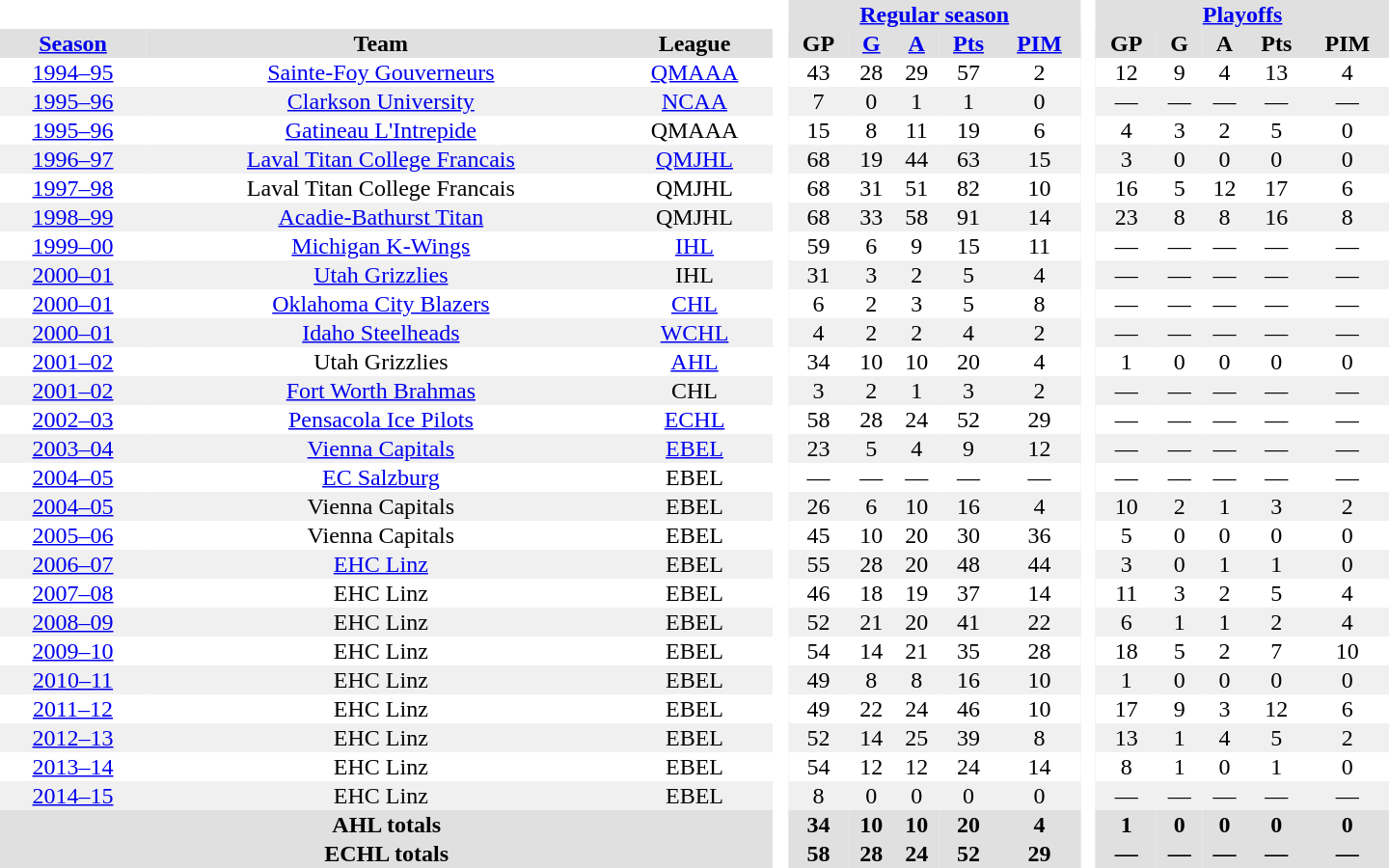<table border="0" cellpadding="1" cellspacing="0" style="text-align:center; width:60em">
<tr bgcolor="#e0e0e0">
<th colspan="3" bgcolor="#ffffff"> </th>
<th rowspan="99" bgcolor="#ffffff"> </th>
<th colspan="5"><a href='#'>Regular season</a></th>
<th rowspan="99" bgcolor="#ffffff"> </th>
<th colspan="5"><a href='#'>Playoffs</a></th>
</tr>
<tr bgcolor="#e0e0e0">
<th><a href='#'>Season</a></th>
<th>Team</th>
<th>League</th>
<th>GP</th>
<th><a href='#'>G</a></th>
<th><a href='#'>A</a></th>
<th><a href='#'>Pts</a></th>
<th><a href='#'>PIM</a></th>
<th>GP</th>
<th>G</th>
<th>A</th>
<th>Pts</th>
<th>PIM</th>
</tr>
<tr>
<td><a href='#'>1994–95</a></td>
<td><a href='#'>Sainte-Foy Gouverneurs</a></td>
<td><a href='#'>QMAAA</a></td>
<td>43</td>
<td>28</td>
<td>29</td>
<td>57</td>
<td>2</td>
<td>12</td>
<td>9</td>
<td>4</td>
<td>13</td>
<td>4</td>
</tr>
<tr bgcolor="#f0f0f0">
<td><a href='#'>1995–96</a></td>
<td><a href='#'>Clarkson University</a></td>
<td><a href='#'>NCAA</a></td>
<td>7</td>
<td>0</td>
<td>1</td>
<td>1</td>
<td>0</td>
<td>—</td>
<td>—</td>
<td>—</td>
<td>—</td>
<td>—</td>
</tr>
<tr>
<td><a href='#'>1995–96</a></td>
<td><a href='#'>Gatineau L'Intrepide</a></td>
<td>QMAAA</td>
<td>15</td>
<td>8</td>
<td>11</td>
<td>19</td>
<td>6</td>
<td>4</td>
<td>3</td>
<td>2</td>
<td>5</td>
<td>0</td>
</tr>
<tr bgcolor="#f0f0f0">
<td><a href='#'>1996–97</a></td>
<td><a href='#'>Laval Titan College Francais</a></td>
<td><a href='#'>QMJHL</a></td>
<td>68</td>
<td>19</td>
<td>44</td>
<td>63</td>
<td>15</td>
<td>3</td>
<td>0</td>
<td>0</td>
<td>0</td>
<td>0</td>
</tr>
<tr>
<td><a href='#'>1997–98</a></td>
<td>Laval Titan College Francais</td>
<td>QMJHL</td>
<td>68</td>
<td>31</td>
<td>51</td>
<td>82</td>
<td>10</td>
<td>16</td>
<td>5</td>
<td>12</td>
<td>17</td>
<td>6</td>
</tr>
<tr bgcolor="#f0f0f0">
<td><a href='#'>1998–99</a></td>
<td><a href='#'>Acadie-Bathurst Titan</a></td>
<td>QMJHL</td>
<td>68</td>
<td>33</td>
<td>58</td>
<td>91</td>
<td>14</td>
<td>23</td>
<td>8</td>
<td>8</td>
<td>16</td>
<td>8</td>
</tr>
<tr>
<td><a href='#'>1999–00</a></td>
<td><a href='#'>Michigan K-Wings</a></td>
<td><a href='#'>IHL</a></td>
<td>59</td>
<td>6</td>
<td>9</td>
<td>15</td>
<td>11</td>
<td>—</td>
<td>—</td>
<td>—</td>
<td>—</td>
<td>—</td>
</tr>
<tr bgcolor="#f0f0f0">
<td><a href='#'>2000–01</a></td>
<td><a href='#'>Utah Grizzlies</a></td>
<td>IHL</td>
<td>31</td>
<td>3</td>
<td>2</td>
<td>5</td>
<td>4</td>
<td>—</td>
<td>—</td>
<td>—</td>
<td>—</td>
<td>—</td>
</tr>
<tr>
<td><a href='#'>2000–01</a></td>
<td><a href='#'>Oklahoma City Blazers</a></td>
<td><a href='#'>CHL</a></td>
<td>6</td>
<td>2</td>
<td>3</td>
<td>5</td>
<td>8</td>
<td>—</td>
<td>—</td>
<td>—</td>
<td>—</td>
<td>—</td>
</tr>
<tr bgcolor="#f0f0f0">
<td><a href='#'>2000–01</a></td>
<td><a href='#'>Idaho Steelheads</a></td>
<td><a href='#'>WCHL</a></td>
<td>4</td>
<td>2</td>
<td>2</td>
<td>4</td>
<td>2</td>
<td>—</td>
<td>—</td>
<td>—</td>
<td>—</td>
<td>—</td>
</tr>
<tr>
<td><a href='#'>2001–02</a></td>
<td>Utah Grizzlies</td>
<td><a href='#'>AHL</a></td>
<td>34</td>
<td>10</td>
<td>10</td>
<td>20</td>
<td>4</td>
<td>1</td>
<td>0</td>
<td>0</td>
<td>0</td>
<td>0</td>
</tr>
<tr bgcolor="#f0f0f0">
<td><a href='#'>2001–02</a></td>
<td><a href='#'>Fort Worth Brahmas</a></td>
<td>CHL</td>
<td>3</td>
<td>2</td>
<td>1</td>
<td>3</td>
<td>2</td>
<td>—</td>
<td>—</td>
<td>—</td>
<td>—</td>
<td>—</td>
</tr>
<tr>
<td><a href='#'>2002–03</a></td>
<td><a href='#'>Pensacola Ice Pilots</a></td>
<td><a href='#'>ECHL</a></td>
<td>58</td>
<td>28</td>
<td>24</td>
<td>52</td>
<td>29</td>
<td>—</td>
<td>—</td>
<td>—</td>
<td>—</td>
<td>—</td>
</tr>
<tr bgcolor="#f0f0f0">
<td><a href='#'>2003–04</a></td>
<td><a href='#'>Vienna Capitals</a></td>
<td><a href='#'>EBEL</a></td>
<td>23</td>
<td>5</td>
<td>4</td>
<td>9</td>
<td>12</td>
<td>—</td>
<td>—</td>
<td>—</td>
<td>—</td>
<td>—</td>
</tr>
<tr>
<td><a href='#'>2004–05</a></td>
<td><a href='#'>EC Salzburg</a></td>
<td>EBEL</td>
<td>—</td>
<td>—</td>
<td>—</td>
<td>—</td>
<td>—</td>
<td>—</td>
<td>—</td>
<td>—</td>
<td>—</td>
<td>—</td>
</tr>
<tr bgcolor="#f0f0f0">
<td><a href='#'>2004–05</a></td>
<td>Vienna Capitals</td>
<td>EBEL</td>
<td>26</td>
<td>6</td>
<td>10</td>
<td>16</td>
<td>4</td>
<td>10</td>
<td>2</td>
<td>1</td>
<td>3</td>
<td>2</td>
</tr>
<tr>
<td><a href='#'>2005–06</a></td>
<td>Vienna Capitals</td>
<td>EBEL</td>
<td>45</td>
<td>10</td>
<td>20</td>
<td>30</td>
<td>36</td>
<td>5</td>
<td>0</td>
<td>0</td>
<td>0</td>
<td>0</td>
</tr>
<tr bgcolor="#f0f0f0">
<td><a href='#'>2006–07</a></td>
<td><a href='#'>EHC Linz</a></td>
<td>EBEL</td>
<td>55</td>
<td>28</td>
<td>20</td>
<td>48</td>
<td>44</td>
<td>3</td>
<td>0</td>
<td>1</td>
<td>1</td>
<td>0</td>
</tr>
<tr>
<td><a href='#'>2007–08</a></td>
<td>EHC Linz</td>
<td>EBEL</td>
<td>46</td>
<td>18</td>
<td>19</td>
<td>37</td>
<td>14</td>
<td>11</td>
<td>3</td>
<td>2</td>
<td>5</td>
<td>4</td>
</tr>
<tr bgcolor="#f0f0f0">
<td><a href='#'>2008–09</a></td>
<td>EHC Linz</td>
<td>EBEL</td>
<td>52</td>
<td>21</td>
<td>20</td>
<td>41</td>
<td>22</td>
<td>6</td>
<td>1</td>
<td>1</td>
<td>2</td>
<td>4</td>
</tr>
<tr>
<td><a href='#'>2009–10</a></td>
<td>EHC Linz</td>
<td>EBEL</td>
<td>54</td>
<td>14</td>
<td>21</td>
<td>35</td>
<td>28</td>
<td>18</td>
<td>5</td>
<td>2</td>
<td>7</td>
<td>10</td>
</tr>
<tr bgcolor="#f0f0f0">
<td><a href='#'>2010–11</a></td>
<td>EHC Linz</td>
<td>EBEL</td>
<td>49</td>
<td>8</td>
<td>8</td>
<td>16</td>
<td>10</td>
<td>1</td>
<td>0</td>
<td>0</td>
<td>0</td>
<td>0</td>
</tr>
<tr>
<td><a href='#'>2011–12</a></td>
<td>EHC Linz</td>
<td>EBEL</td>
<td>49</td>
<td>22</td>
<td>24</td>
<td>46</td>
<td>10</td>
<td>17</td>
<td>9</td>
<td>3</td>
<td>12</td>
<td>6</td>
</tr>
<tr bgcolor="#f0f0f0">
<td><a href='#'>2012–13</a></td>
<td>EHC Linz</td>
<td>EBEL</td>
<td>52</td>
<td>14</td>
<td>25</td>
<td>39</td>
<td>8</td>
<td>13</td>
<td>1</td>
<td>4</td>
<td>5</td>
<td>2</td>
</tr>
<tr>
<td><a href='#'>2013–14</a></td>
<td>EHC Linz</td>
<td>EBEL</td>
<td>54</td>
<td>12</td>
<td>12</td>
<td>24</td>
<td>14</td>
<td>8</td>
<td>1</td>
<td>0</td>
<td>1</td>
<td>0</td>
</tr>
<tr bgcolor="#f0f0f0">
<td><a href='#'>2014–15</a></td>
<td>EHC Linz</td>
<td>EBEL</td>
<td>8</td>
<td>0</td>
<td>0</td>
<td>0</td>
<td>0</td>
<td>—</td>
<td>—</td>
<td>—</td>
<td>—</td>
<td>—</td>
</tr>
<tr>
</tr>
<tr ALIGN="center" bgcolor="#e0e0e0">
<th colspan="3">AHL totals</th>
<th ALIGN="center">34</th>
<th ALIGN="center">10</th>
<th ALIGN="center">10</th>
<th ALIGN="center">20</th>
<th ALIGN="center">4</th>
<th ALIGN="center">1</th>
<th ALIGN="center">0</th>
<th ALIGN="center">0</th>
<th ALIGN="center">0</th>
<th ALIGN="center">0</th>
</tr>
<tr>
</tr>
<tr ALIGN="center" bgcolor="#e0e0e0">
<th colspan="3">ECHL totals</th>
<th ALIGN="center">58</th>
<th ALIGN="center">28</th>
<th ALIGN="center">24</th>
<th ALIGN="center">52</th>
<th ALIGN="center">29</th>
<th ALIGN="center">—</th>
<th ALIGN="center">—</th>
<th ALIGN="center">—</th>
<th ALIGN="center">—</th>
<th ALIGN="center">—</th>
</tr>
</table>
